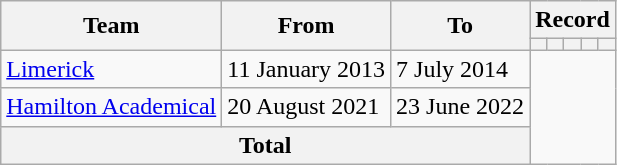<table class=wikitable style="text-align: center">
<tr>
<th rowspan=2>Team</th>
<th rowspan=2>From</th>
<th rowspan=2>To</th>
<th colspan=5>Record</th>
</tr>
<tr>
<th></th>
<th></th>
<th></th>
<th></th>
<th></th>
</tr>
<tr>
<td align=left><a href='#'>Limerick</a></td>
<td align=left>11 January 2013</td>
<td align=left>7 July 2014<br></td>
</tr>
<tr>
<td align=left><a href='#'>Hamilton Academical</a></td>
<td align=left>20 August 2021</td>
<td align=left>23 June 2022<br></td>
</tr>
<tr>
<th colspan=3>Total<br></th>
</tr>
</table>
